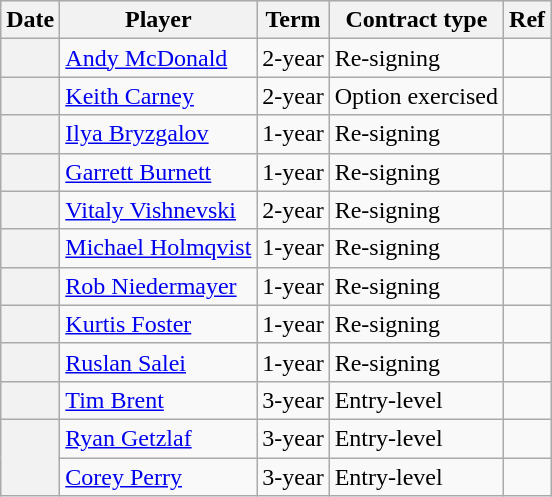<table class="wikitable plainrowheaders">
<tr style="background:#ddd; text-align:center;">
<th>Date</th>
<th>Player</th>
<th>Term</th>
<th>Contract type</th>
<th>Ref</th>
</tr>
<tr>
<th scope="row"></th>
<td><a href='#'>Andy McDonald</a></td>
<td>2-year</td>
<td>Re-signing</td>
<td></td>
</tr>
<tr>
<th scope="row"></th>
<td><a href='#'>Keith Carney</a></td>
<td>2-year</td>
<td>Option exercised</td>
<td></td>
</tr>
<tr>
<th scope="row"></th>
<td><a href='#'>Ilya Bryzgalov</a></td>
<td>1-year</td>
<td>Re-signing</td>
<td></td>
</tr>
<tr>
<th scope="row"></th>
<td><a href='#'>Garrett Burnett</a></td>
<td>1-year</td>
<td>Re-signing</td>
<td></td>
</tr>
<tr>
<th scope="row"></th>
<td><a href='#'>Vitaly Vishnevski</a></td>
<td>2-year</td>
<td>Re-signing</td>
<td></td>
</tr>
<tr>
<th scope="row"></th>
<td><a href='#'>Michael Holmqvist</a></td>
<td>1-year</td>
<td>Re-signing</td>
<td></td>
</tr>
<tr>
<th scope="row"></th>
<td><a href='#'>Rob Niedermayer</a></td>
<td>1-year</td>
<td>Re-signing</td>
<td></td>
</tr>
<tr>
<th scope="row"></th>
<td><a href='#'>Kurtis Foster</a></td>
<td>1-year</td>
<td>Re-signing</td>
<td></td>
</tr>
<tr>
<th scope="row"></th>
<td><a href='#'>Ruslan Salei</a></td>
<td>1-year</td>
<td>Re-signing</td>
<td></td>
</tr>
<tr>
<th scope="row"></th>
<td><a href='#'>Tim Brent</a></td>
<td>3-year</td>
<td>Entry-level</td>
<td></td>
</tr>
<tr>
<th scope="row" rowspan=2></th>
<td><a href='#'>Ryan Getzlaf</a></td>
<td>3-year</td>
<td>Entry-level</td>
<td></td>
</tr>
<tr>
<td><a href='#'>Corey Perry</a></td>
<td>3-year</td>
<td>Entry-level</td>
<td></td>
</tr>
</table>
